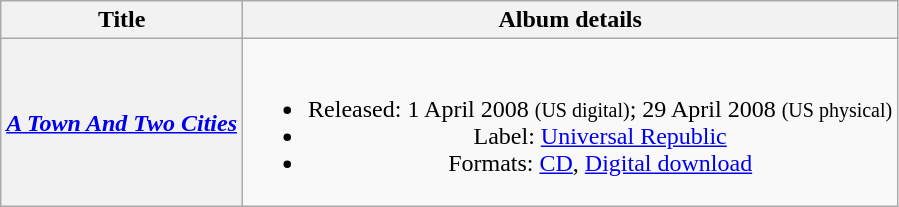<table class="wikitable plainrowheaders" style="text-align:center;">
<tr>
<th scope="col">Title</th>
<th scope="col">Album details</th>
</tr>
<tr>
<th scope="row"><em><a href='#'>A Town And Two Cities</a></em></th>
<td><br><ul><li>Released: 1 April 2008 <small>(US digital)</small>; 29 April 2008 <small>(US physical)</small></li><li>Label: <a href='#'>Universal Republic</a></li><li>Formats: <a href='#'>CD</a>, <a href='#'>Digital download</a></li></ul></td>
</tr>
</table>
